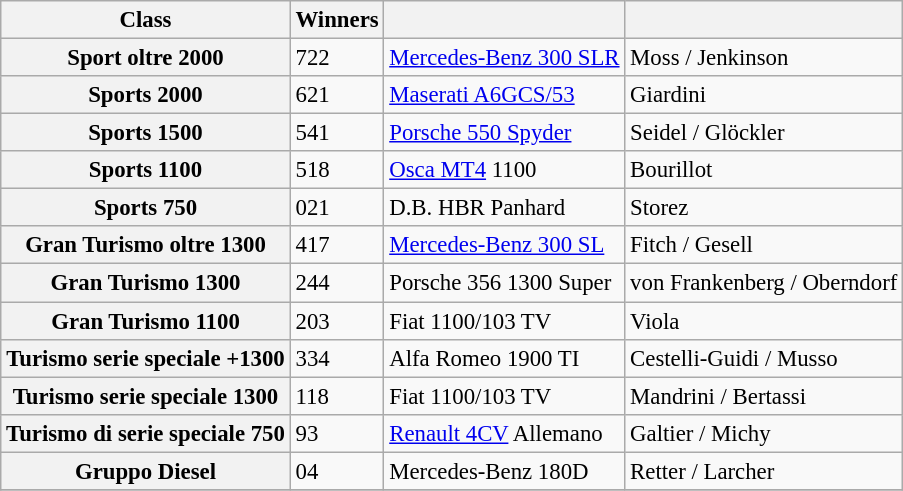<table class="wikitable" style="font-size: 95%">
<tr>
<th>Class</th>
<th>Winners</th>
<th></th>
<th></th>
</tr>
<tr>
<th>Sport oltre 2000</th>
<td>722</td>
<td><a href='#'>Mercedes-Benz 300 SLR</a></td>
<td>Moss / Jenkinson</td>
</tr>
<tr>
<th>Sports 2000</th>
<td>621</td>
<td><a href='#'>Maserati A6GCS/53</a></td>
<td>Giardini</td>
</tr>
<tr>
<th>Sports 1500</th>
<td>541</td>
<td><a href='#'>Porsche 550 Spyder</a></td>
<td>Seidel / Glöckler</td>
</tr>
<tr>
<th>Sports 1100</th>
<td>518</td>
<td><a href='#'>Osca MT4</a> 1100</td>
<td>Bourillot</td>
</tr>
<tr>
<th>Sports 750</th>
<td>021</td>
<td>D.B. HBR Panhard</td>
<td>Storez</td>
</tr>
<tr>
<th>Gran Turismo oltre 1300</th>
<td>417</td>
<td><a href='#'>Mercedes-Benz 300 SL</a></td>
<td>Fitch / Gesell</td>
</tr>
<tr>
<th>Gran Turismo 1300</th>
<td>244</td>
<td>Porsche 356 1300 Super</td>
<td>von Frankenberg / Oberndorf</td>
</tr>
<tr>
<th>Gran Turismo 1100</th>
<td>203</td>
<td>Fiat 1100/103 TV</td>
<td>Viola</td>
</tr>
<tr>
<th>Turismo serie speciale +1300</th>
<td>334</td>
<td>Alfa Romeo 1900 TI</td>
<td>Cestelli-Guidi / Musso</td>
</tr>
<tr>
<th>Turismo serie speciale 1300</th>
<td>118</td>
<td>Fiat 1100/103 TV</td>
<td>Mandrini / Bertassi</td>
</tr>
<tr>
<th>Turismo di serie speciale 750</th>
<td>93</td>
<td><a href='#'>Renault 4CV</a> Allemano</td>
<td>Galtier / Michy</td>
</tr>
<tr>
<th>Gruppo Diesel</th>
<td>04</td>
<td>Mercedes-Benz 180D</td>
<td>Retter / Larcher</td>
</tr>
<tr>
</tr>
</table>
